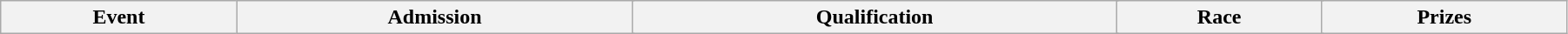<table class="wikitable" style="margin: 0.5em 0 0 0;" width=95%>
<tr>
<th colspan=3>Event</th>
<th colspan=2>Admission</th>
<th colspan=3>Qualification</th>
<th colspan=2>Race</th>
<th colspan=1>Prizes</th>
</tr>
</table>
